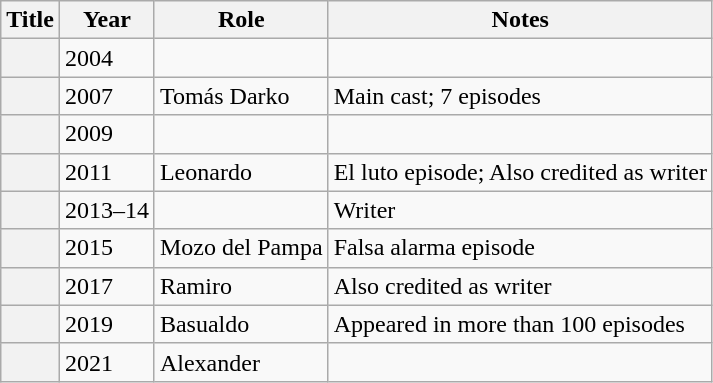<table class="wikitable plainrowheaders sortable">
<tr>
<th scope="col">Title</th>
<th scope="col">Year</th>
<th scope="col">Role</th>
<th scope="col" class="unsortable">Notes</th>
</tr>
<tr>
<th scope="row"></th>
<td>2004</td>
<td></td>
<td></td>
</tr>
<tr>
<th scope="row"></th>
<td>2007</td>
<td>Tomás Darko</td>
<td>Main cast; 7 episodes</td>
</tr>
<tr>
<th scope="row"></th>
<td>2009</td>
<td></td>
<td></td>
</tr>
<tr>
<th scope="row"></th>
<td>2011</td>
<td>Leonardo</td>
<td>El luto episode; Also credited as writer</td>
</tr>
<tr>
<th scope="row"></th>
<td>2013–14</td>
<td></td>
<td>Writer</td>
</tr>
<tr>
<th scope="row"></th>
<td>2015</td>
<td>Mozo del Pampa</td>
<td>Falsa alarma episode</td>
</tr>
<tr>
<th scope="row"></th>
<td>2017</td>
<td>Ramiro</td>
<td>Also credited as writer</td>
</tr>
<tr>
<th scope="row"></th>
<td>2019</td>
<td>Basualdo</td>
<td>Appeared in more than 100 episodes</td>
</tr>
<tr>
<th scope="row"></th>
<td>2021</td>
<td>Alexander</td>
<td></td>
</tr>
</table>
